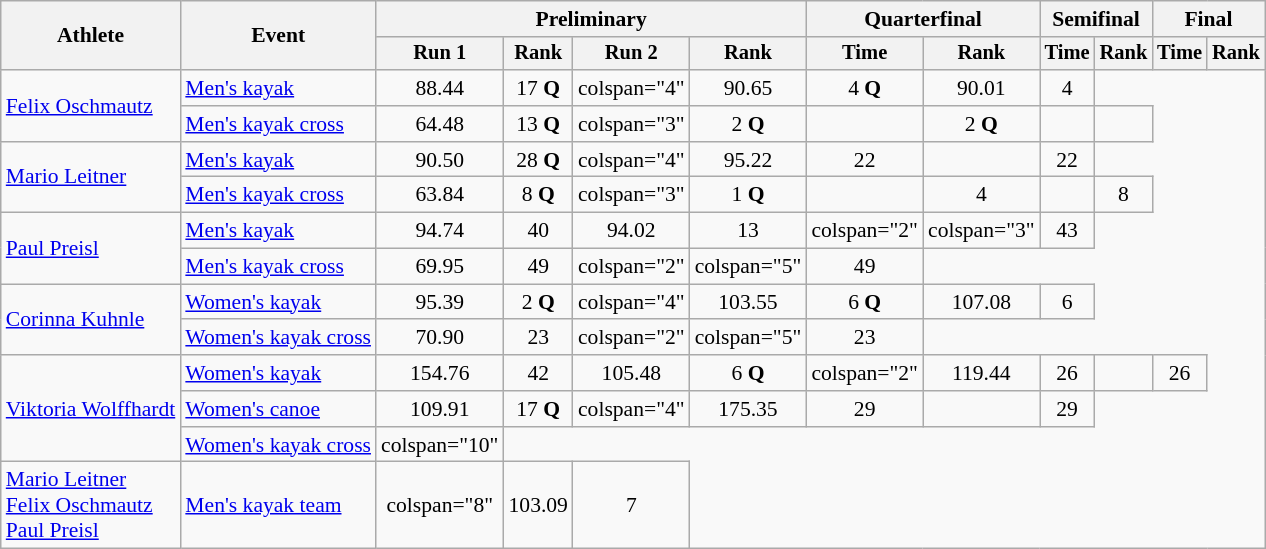<table class="wikitable" style="font-size:90%; text-align:center">
<tr>
<th rowspan="2">Athlete</th>
<th rowspan="2">Event</th>
<th colspan="4">Preliminary</th>
<th colspan="2">Quarterfinal</th>
<th colspan="2">Semifinal</th>
<th colspan="2">Final</th>
</tr>
<tr style="font-size:95%">
<th>Run 1</th>
<th>Rank</th>
<th>Run 2</th>
<th>Rank</th>
<th>Time</th>
<th>Rank</th>
<th>Time</th>
<th>Rank</th>
<th>Time</th>
<th>Rank</th>
</tr>
<tr>
<td align="left" rowspan="2"><a href='#'>Felix Oschmautz</a></td>
<td align="left"><a href='#'>Men's kayak</a></td>
<td>88.44</td>
<td>17 <strong>Q</strong></td>
<td>colspan="4" </td>
<td>90.65</td>
<td>4 <strong>Q</strong></td>
<td>90.01</td>
<td>4</td>
</tr>
<tr>
<td align="left"><a href='#'>Men's kayak cross</a></td>
<td>64.48</td>
<td>13 <strong>Q</strong></td>
<td>colspan="3" </td>
<td>2 <strong>Q</strong></td>
<td></td>
<td>2 <strong>Q</strong></td>
<td></td>
<td></td>
</tr>
<tr>
<td align="left" rowspan="2"><a href='#'>Mario Leitner</a></td>
<td align="left"><a href='#'>Men's kayak</a></td>
<td>90.50</td>
<td>28 <strong>Q</strong></td>
<td>colspan="4" </td>
<td>95.22</td>
<td>22</td>
<td></td>
<td>22</td>
</tr>
<tr>
<td align="left"><a href='#'>Men's kayak cross</a></td>
<td>63.84</td>
<td>8 <strong>Q</strong></td>
<td>colspan="3" </td>
<td>1 <strong>Q</strong></td>
<td></td>
<td>4</td>
<td></td>
<td>8</td>
</tr>
<tr>
<td align="left" rowspan="2"><a href='#'>Paul Preisl</a></td>
<td align="left"><a href='#'>Men's kayak</a></td>
<td>94.74</td>
<td>40</td>
<td>94.02</td>
<td>13</td>
<td>colspan="2" </td>
<td>colspan="3" </td>
<td>43</td>
</tr>
<tr>
<td align="left"><a href='#'>Men's kayak cross</a></td>
<td>69.95</td>
<td>49</td>
<td>colspan="2" </td>
<td>colspan="5" </td>
<td>49</td>
</tr>
<tr>
<td align="left" rowspan="2"><a href='#'>Corinna Kuhnle</a></td>
<td align="left"><a href='#'>Women's kayak</a></td>
<td>95.39</td>
<td>2 <strong>Q</strong></td>
<td>colspan="4" </td>
<td>103.55</td>
<td>6 <strong>Q</strong></td>
<td>107.08</td>
<td>6</td>
</tr>
<tr>
<td align="left"><a href='#'>Women's kayak cross</a></td>
<td>70.90</td>
<td>23</td>
<td>colspan="2" </td>
<td>colspan="5" </td>
<td>23</td>
</tr>
<tr>
<td align="left" rowspan="3"><a href='#'>Viktoria Wolffhardt</a></td>
<td align="left"><a href='#'>Women's kayak</a></td>
<td>154.76</td>
<td>42</td>
<td>105.48</td>
<td>6 <strong>Q</strong></td>
<td>colspan="2" </td>
<td>119.44</td>
<td>26</td>
<td></td>
<td>26</td>
</tr>
<tr>
<td align="left"><a href='#'>Women's canoe</a></td>
<td>109.91</td>
<td>17 <strong>Q</strong></td>
<td>colspan="4" </td>
<td>175.35</td>
<td>29</td>
<td></td>
<td>29</td>
</tr>
<tr>
<td align="left"><a href='#'>Women's kayak cross</a></td>
<td>colspan="10" </td>
</tr>
<tr>
<td align="left"><a href='#'>Mario Leitner</a><br><a href='#'>Felix Oschmautz</a><br><a href='#'>Paul Preisl</a></td>
<td align="left"><a href='#'>Men's kayak team</a></td>
<td>colspan="8" </td>
<td>103.09</td>
<td>7</td>
</tr>
</table>
